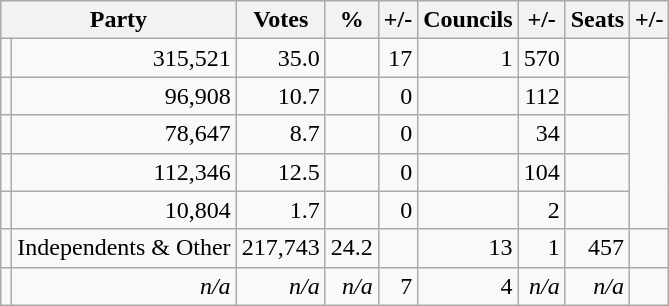<table class="wikitable" style="text-align:right;">
<tr>
<th colspan=2>Party</th>
<th scope="col">Votes</th>
<th scope="col">%</th>
<th scope="col">+/-</th>
<th scope="col">Councils</th>
<th scope="col">+/-</th>
<th scope="col">Seats</th>
<th scope="col">+/-</th>
</tr>
<tr>
<td></td>
<td>315,521</td>
<td>35.0</td>
<td></td>
<td>17</td>
<td>1</td>
<td>570</td>
<td></td>
</tr>
<tr>
<td></td>
<td>96,908</td>
<td>10.7</td>
<td></td>
<td>0</td>
<td></td>
<td>112</td>
<td></td>
</tr>
<tr>
<td></td>
<td>78,647</td>
<td>8.7</td>
<td></td>
<td>0</td>
<td></td>
<td>34</td>
<td></td>
</tr>
<tr>
<td></td>
<td>112,346</td>
<td>12.5</td>
<td></td>
<td>0</td>
<td></td>
<td>104</td>
<td></td>
</tr>
<tr>
<td></td>
<td>10,804</td>
<td>1.7</td>
<td></td>
<td>0</td>
<td></td>
<td>2</td>
<td></td>
</tr>
<tr>
<td></td>
<td>Independents & Other</td>
<td>217,743</td>
<td>24.2</td>
<td></td>
<td>13</td>
<td>1</td>
<td>457</td>
<td></td>
</tr>
<tr>
<td></td>
<td><em>n/a</em></td>
<td><em>n/a</em></td>
<td><em>n/a</em></td>
<td>7</td>
<td>4</td>
<td><em>n/a</em></td>
<td><em>n/a</em></td>
</tr>
</table>
